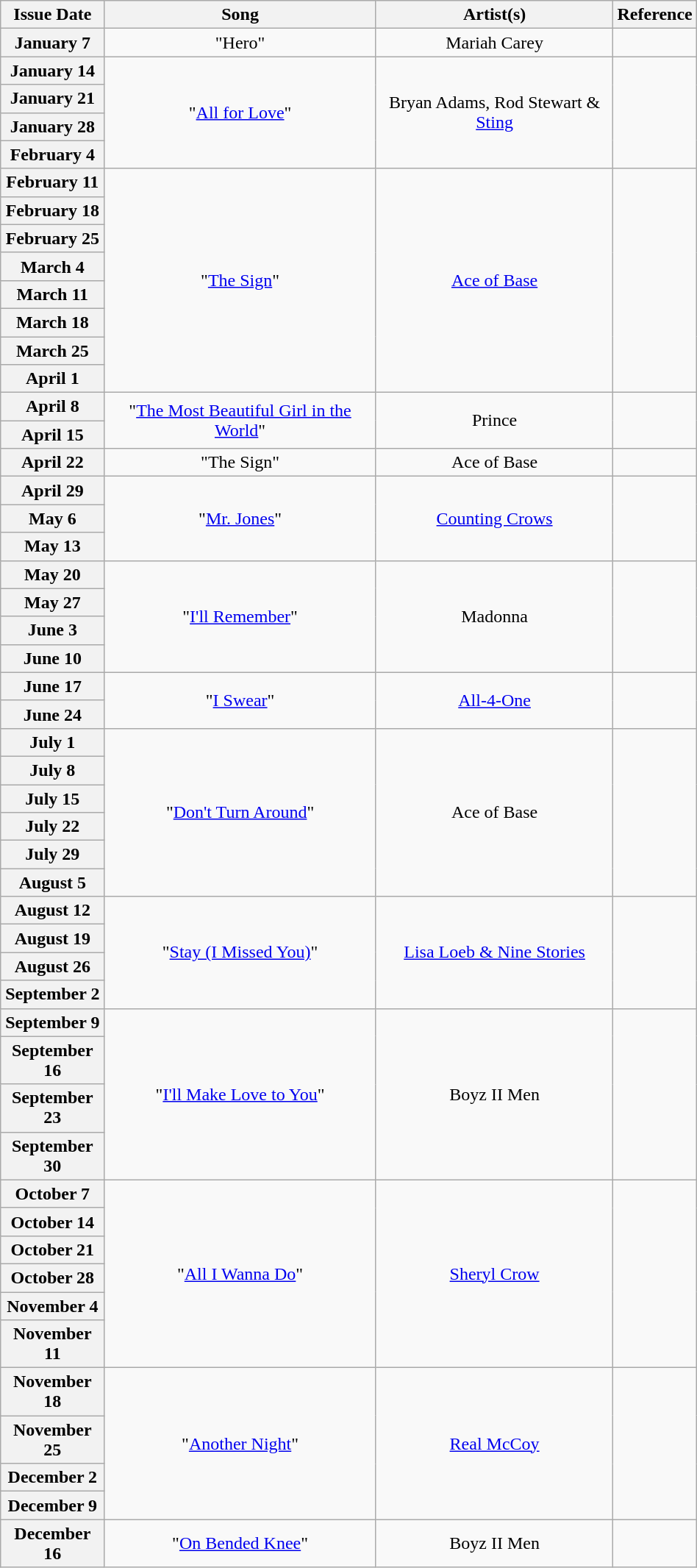<table class="wikitable plainrowheaders" style="text-align: center" width="50%">
<tr>
<th width=15%>Issue Date</th>
<th width=40%>Song</th>
<th width=35%>Artist(s)</th>
<th width=10%>Reference</th>
</tr>
<tr>
<th scope="row">January 7</th>
<td>"Hero"</td>
<td>Mariah Carey</td>
<td></td>
</tr>
<tr>
<th scope="row">January 14</th>
<td rowspan="4">"<a href='#'>All for Love</a>"</td>
<td rowspan="4">Bryan Adams, Rod Stewart & <a href='#'>Sting</a></td>
<td rowspan="4"></td>
</tr>
<tr>
<th scope="row">January 21</th>
</tr>
<tr>
<th scope="row">January 28</th>
</tr>
<tr>
<th scope="row">February 4</th>
</tr>
<tr>
<th scope="row">February 11</th>
<td rowspan="8">"<a href='#'>The Sign</a>"</td>
<td rowspan="8"><a href='#'>Ace of Base</a></td>
<td rowspan="8"></td>
</tr>
<tr>
<th scope="row">February 18</th>
</tr>
<tr>
<th scope="row">February 25</th>
</tr>
<tr>
<th scope="row">March 4</th>
</tr>
<tr>
<th scope="row">March 11</th>
</tr>
<tr>
<th scope="row">March 18</th>
</tr>
<tr>
<th scope="row">March 25</th>
</tr>
<tr>
<th scope="row">April 1</th>
</tr>
<tr>
<th scope="row">April 8</th>
<td rowspan="2">"<a href='#'>The Most Beautiful Girl in the World</a>"</td>
<td rowspan="2">Prince</td>
<td rowspan="2"></td>
</tr>
<tr>
<th scope="row">April 15</th>
</tr>
<tr>
<th scope="row">April 22</th>
<td>"The Sign"</td>
<td>Ace of Base</td>
<td></td>
</tr>
<tr>
<th scope="row">April 29</th>
<td rowspan="3">"<a href='#'>Mr. Jones</a>"</td>
<td rowspan="3"><a href='#'>Counting Crows</a></td>
<td rowspan="3"></td>
</tr>
<tr>
<th scope="row">May 6</th>
</tr>
<tr>
<th scope="row">May 13</th>
</tr>
<tr>
<th scope="row">May 20</th>
<td rowspan="4">"<a href='#'>I'll Remember</a>"</td>
<td rowspan="4">Madonna</td>
<td rowspan="4"></td>
</tr>
<tr>
<th scope="row">May 27</th>
</tr>
<tr>
<th scope="row">June 3</th>
</tr>
<tr>
<th scope="row">June 10</th>
</tr>
<tr>
<th scope="row">June 17</th>
<td rowspan="2">"<a href='#'>I Swear</a>"</td>
<td rowspan="2"><a href='#'>All-4-One</a></td>
<td rowspan="2"></td>
</tr>
<tr>
<th scope="row">June 24</th>
</tr>
<tr>
<th scope="row">July 1</th>
<td rowspan="6">"<a href='#'>Don't Turn Around</a>"</td>
<td rowspan="6">Ace of Base</td>
<td rowspan="6"></td>
</tr>
<tr>
<th scope="row">July 8</th>
</tr>
<tr>
<th scope="row">July 15</th>
</tr>
<tr>
<th scope="row">July 22</th>
</tr>
<tr>
<th scope="row">July 29</th>
</tr>
<tr>
<th scope="row">August 5</th>
</tr>
<tr>
<th scope="row">August 12</th>
<td rowspan="4">"<a href='#'>Stay (I Missed You)</a>"</td>
<td rowspan="4"><a href='#'>Lisa Loeb & Nine Stories</a></td>
<td rowspan="4"></td>
</tr>
<tr>
<th scope="row">August 19</th>
</tr>
<tr>
<th scope="row">August 26</th>
</tr>
<tr>
<th scope="row">September 2</th>
</tr>
<tr>
<th scope="row">September 9</th>
<td rowspan="4">"<a href='#'>I'll Make Love to You</a>"</td>
<td rowspan="4">Boyz II Men</td>
<td rowspan="4"></td>
</tr>
<tr>
<th scope="row">September 16</th>
</tr>
<tr>
<th scope="row">September 23</th>
</tr>
<tr>
<th scope="row">September 30</th>
</tr>
<tr>
<th scope="row">October 7</th>
<td rowspan="6">"<a href='#'>All I Wanna Do</a>"</td>
<td rowspan="6"><a href='#'>Sheryl Crow</a></td>
<td rowspan="6"></td>
</tr>
<tr>
<th scope="row">October 14</th>
</tr>
<tr>
<th scope="row">October 21</th>
</tr>
<tr>
<th scope="row">October 28</th>
</tr>
<tr>
<th scope="row">November 4</th>
</tr>
<tr>
<th scope="row">November 11</th>
</tr>
<tr>
<th scope="row">November 18</th>
<td rowspan="4">"<a href='#'>Another Night</a>"</td>
<td rowspan="4"><a href='#'>Real McCoy</a></td>
<td rowspan="4"></td>
</tr>
<tr>
<th scope="row">November 25</th>
</tr>
<tr>
<th scope="row">December 2</th>
</tr>
<tr>
<th scope="row">December 9</th>
</tr>
<tr>
<th scope="row">December 16</th>
<td>"<a href='#'>On Bended Knee</a>"</td>
<td>Boyz II Men</td>
<td></td>
</tr>
</table>
